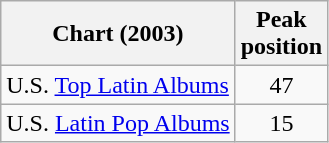<table class="wikitable sortable">
<tr>
<th align="left">Chart (2003)</th>
<th align="left">Peak<br>position</th>
</tr>
<tr>
<td align="left">U.S. <a href='#'>Top Latin Albums</a></td>
<td align="center">47</td>
</tr>
<tr>
<td align="left">U.S. <a href='#'>Latin Pop Albums</a></td>
<td align="center">15</td>
</tr>
</table>
